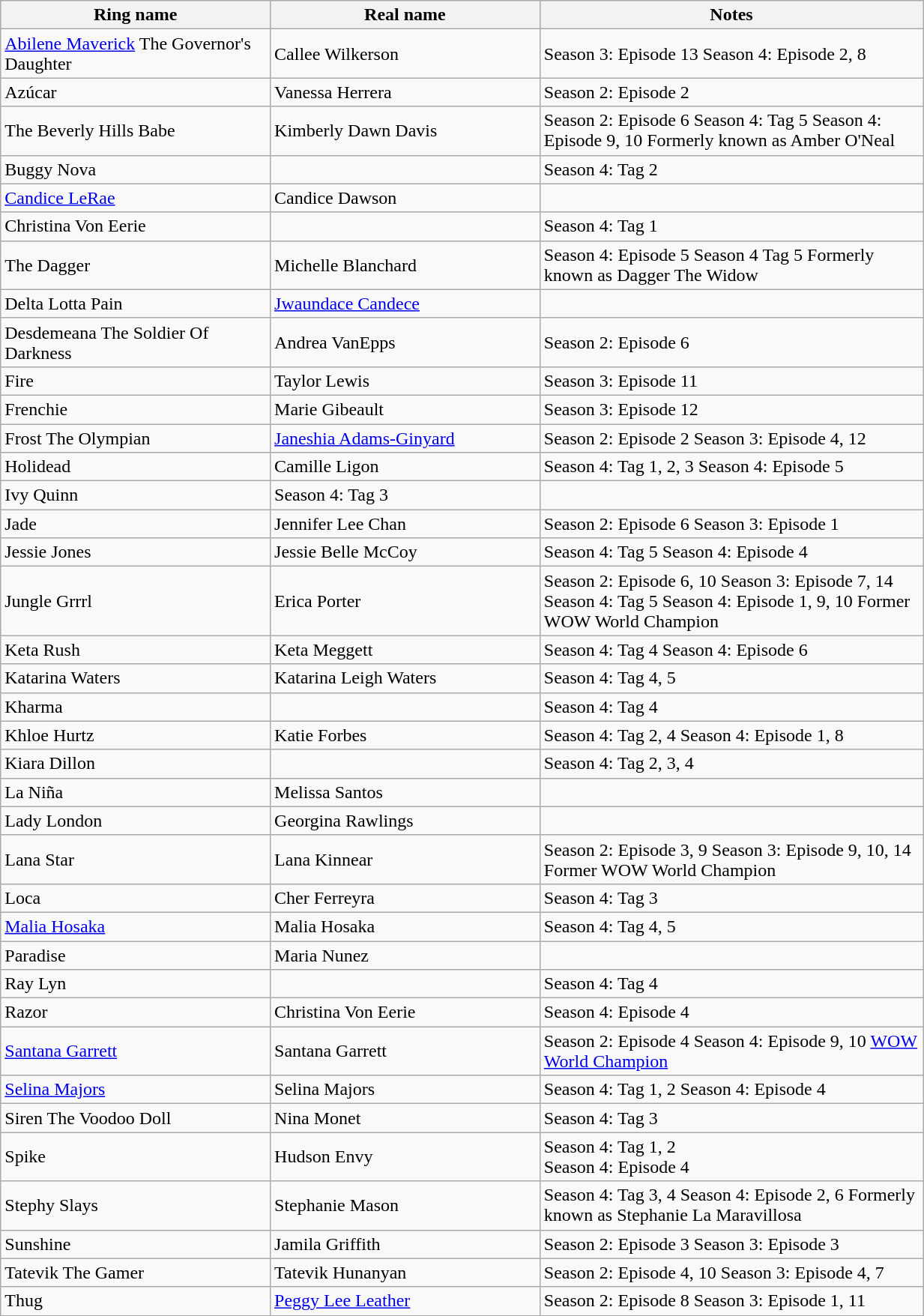<table class="wikitable sortable" style="width:65%;">
<tr>
<th width=19%>Ring name</th>
<th width=19%>Real name</th>
<th width=27%>Notes</th>
</tr>
<tr>
<td><a href='#'>Abilene Maverick</a> The Governor's Daughter</td>
<td>Callee Wilkerson</td>
<td>Season 3: Episode 13  Season 4: Episode 2, 8</td>
</tr>
<tr>
<td>Azúcar</td>
<td>Vanessa Herrera</td>
<td>Season 2: Episode 2</td>
</tr>
<tr>
<td>The Beverly Hills Babe</td>
<td>Kimberly Dawn Davis</td>
<td>Season 2: Episode 6  Season 4: Tag 5  Season 4: Episode 9, 10  Formerly known as Amber O'Neal</td>
</tr>
<tr>
<td>Buggy Nova</td>
<td></td>
<td>Season 4: Tag 2</td>
</tr>
<tr>
<td><a href='#'>Candice LeRae</a></td>
<td>Candice Dawson</td>
<td></td>
</tr>
<tr>
<td>Christina Von Eerie</td>
<td></td>
<td>Season 4: Tag 1</td>
</tr>
<tr>
<td>The Dagger</td>
<td>Michelle Blanchard</td>
<td>Season 4: Episode 5  Season 4 Tag 5  Formerly known as Dagger The Widow</td>
</tr>
<tr>
<td>Delta Lotta Pain</td>
<td><a href='#'>Jwaundace Candece</a></td>
<td></td>
</tr>
<tr>
<td>Desdemeana The Soldier Of Darkness</td>
<td>Andrea VanEpps</td>
<td>Season 2: Episode 6</td>
</tr>
<tr>
<td>Fire</td>
<td>Taylor Lewis</td>
<td>Season 3: Episode 11</td>
</tr>
<tr>
<td>Frenchie</td>
<td>Marie Gibeault</td>
<td>Season 3: Episode 12</td>
</tr>
<tr>
<td>Frost The Olympian</td>
<td><a href='#'>Janeshia Adams-Ginyard</a></td>
<td>Season 2: Episode 2  Season 3: Episode 4, 12</td>
</tr>
<tr>
<td>Holidead</td>
<td>Camille Ligon</td>
<td>Season 4: Tag 1, 2, 3  Season 4: Episode 5</td>
</tr>
<tr>
<td>Ivy Quinn</td>
<td>Season 4: Tag 3</td>
</tr>
<tr>
<td>Jade</td>
<td>Jennifer Lee Chan</td>
<td>Season 2: Episode 6  Season 3: Episode 1</td>
</tr>
<tr>
<td>Jessie Jones</td>
<td>Jessie Belle McCoy</td>
<td Season 3: Episode 11, 13 >Season 4: Tag 5  Season 4: Episode 4</td>
</tr>
<tr>
<td>Jungle Grrrl</td>
<td>Erica Porter</td>
<td>Season 2: Episode 6, 10  Season 3: Episode 7, 14  Season 4: Tag 5  Season 4: Episode 1, 9, 10  Former WOW World Champion</td>
</tr>
<tr>
<td>Keta Rush</td>
<td>Keta Meggett</td>
<td>Season 4: Tag 4  Season 4: Episode 6</td>
</tr>
<tr>
<td>Katarina Waters</td>
<td>Katarina Leigh Waters</td>
<td>Season 4: Tag 4, 5</td>
</tr>
<tr>
<td>Kharma</td>
<td></td>
<td>Season 4: Tag 4</td>
</tr>
<tr>
<td>Khloe Hurtz</td>
<td>Katie Forbes</td>
<td>Season 4: Tag 2, 4  Season 4: Episode 1, 8</td>
</tr>
<tr>
<td>Kiara Dillon</td>
<td></td>
<td>Season 4: Tag 2, 3, 4</td>
</tr>
<tr>
<td>La Niña</td>
<td>Melissa Santos</td>
<td></td>
</tr>
<tr>
<td>Lady London</td>
<td>Georgina Rawlings</td>
<td></td>
</tr>
<tr>
<td>Lana Star</td>
<td>Lana Kinnear</td>
<td>Season 2: Episode 3, 9  Season 3: Episode 9, 10, 14  Former WOW World Champion</td>
</tr>
<tr>
<td>Loca</td>
<td>Cher Ferreyra</td>
<td>Season 4: Tag 3</td>
</tr>
<tr>
<td><a href='#'>Malia Hosaka</a></td>
<td>Malia Hosaka</td>
<td>Season 4: Tag 4, 5</td>
</tr>
<tr>
<td>Paradise</td>
<td>Maria Nunez</td>
<td></td>
</tr>
<tr>
<td>Ray Lyn</td>
<td></td>
<td>Season 4: Tag 4</td>
</tr>
<tr>
<td>Razor</td>
<td>Christina Von Eerie</td>
<td>Season 4: Episode 4</td>
</tr>
<tr>
<td><a href='#'>Santana Garrett</a></td>
<td>Santana Garrett</td>
<td>Season 2: Episode 4  Season 4: Episode 9, 10  <a href='#'>WOW World Champion</a></td>
</tr>
<tr>
<td><a href='#'>Selina Majors</a></td>
<td>Selina Majors</td>
<td Season 3: Episode 11 >Season 4: Tag 1, 2  Season 4: Episode 4</td>
</tr>
<tr>
<td>Siren The Voodoo Doll</td>
<td>Nina Monet</td>
<td>Season 4: Tag 3</td>
</tr>
<tr>
<td>Spike</td>
<td>Hudson Envy</td>
<td Season 2: Episode 9 >Season 4: Tag 1, 2 <br>Season 4: Episode 4</td>
</tr>
<tr>
<td>Stephy Slays</td>
<td>Stephanie Mason</td>
<td>Season 4: Tag 3, 4  Season 4: Episode 2, 6  Formerly known as Stephanie La Maravillosa</td>
</tr>
<tr>
<td>Sunshine</td>
<td>Jamila Griffith</td>
<td>Season 2: Episode 3  Season 3: Episode 3</td>
</tr>
<tr>
<td>Tatevik The Gamer</td>
<td>Tatevik Hunanyan</td>
<td>Season 2: Episode 4, 10  Season 3: Episode 4, 7</td>
</tr>
<tr>
<td>Thug</td>
<td><a href='#'>Peggy Lee Leather</a></td>
<td>Season 2: Episode 8  Season 3: Episode 1, 11</td>
</tr>
</table>
